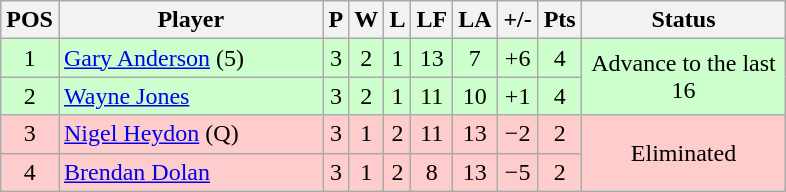<table class="wikitable" style="text-align:center; margin: 1em auto 1em auto, align:left">
<tr>
<th width=20>POS</th>
<th width=169>Player</th>
<th width=3>P</th>
<th width=3>W</th>
<th width=3>L</th>
<th width=20>LF</th>
<th width=20>LA</th>
<th width=20>+/-</th>
<th width=20>Pts</th>
<th width=129>Status</th>
</tr>
<tr style="background:#CCFFCC;">
<td>1</td>
<td style="text-align:left;"> <a href='#'>Gary Anderson</a> (5)</td>
<td>3</td>
<td>2</td>
<td>1</td>
<td>13</td>
<td>7</td>
<td>+6</td>
<td>4</td>
<td rowspan=2>Advance to the last 16</td>
</tr>
<tr style="background:#CCFFCC;">
<td>2</td>
<td style="text-align:left;"> <a href='#'>Wayne Jones</a></td>
<td>3</td>
<td>2</td>
<td>1</td>
<td>11</td>
<td>10</td>
<td>+1</td>
<td>4</td>
</tr>
<tr style="background:#FFCCCC;">
<td>3</td>
<td style="text-align:left;"> <a href='#'>Nigel Heydon</a> (Q)</td>
<td>3</td>
<td>1</td>
<td>2</td>
<td>11</td>
<td>13</td>
<td>−2</td>
<td>2</td>
<td rowspan=2>Eliminated</td>
</tr>
<tr style="background:#FFCCCC;">
<td>4</td>
<td style="text-align:left;"> <a href='#'>Brendan Dolan</a></td>
<td>3</td>
<td>1</td>
<td>2</td>
<td>8</td>
<td>13</td>
<td>−5</td>
<td>2</td>
</tr>
</table>
